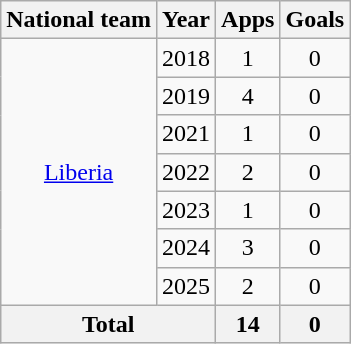<table class="wikitable" style="text-align:center">
<tr>
<th>National team</th>
<th>Year</th>
<th>Apps</th>
<th>Goals</th>
</tr>
<tr>
<td rowspan="7"><a href='#'>Liberia</a></td>
<td>2018</td>
<td>1</td>
<td>0</td>
</tr>
<tr>
<td>2019</td>
<td>4</td>
<td>0</td>
</tr>
<tr>
<td>2021</td>
<td>1</td>
<td>0</td>
</tr>
<tr>
<td>2022</td>
<td>2</td>
<td>0</td>
</tr>
<tr>
<td>2023</td>
<td>1</td>
<td>0</td>
</tr>
<tr>
<td>2024</td>
<td>3</td>
<td>0</td>
</tr>
<tr>
<td>2025</td>
<td>2</td>
<td>0</td>
</tr>
<tr>
<th colspan="2">Total</th>
<th>14</th>
<th>0</th>
</tr>
</table>
